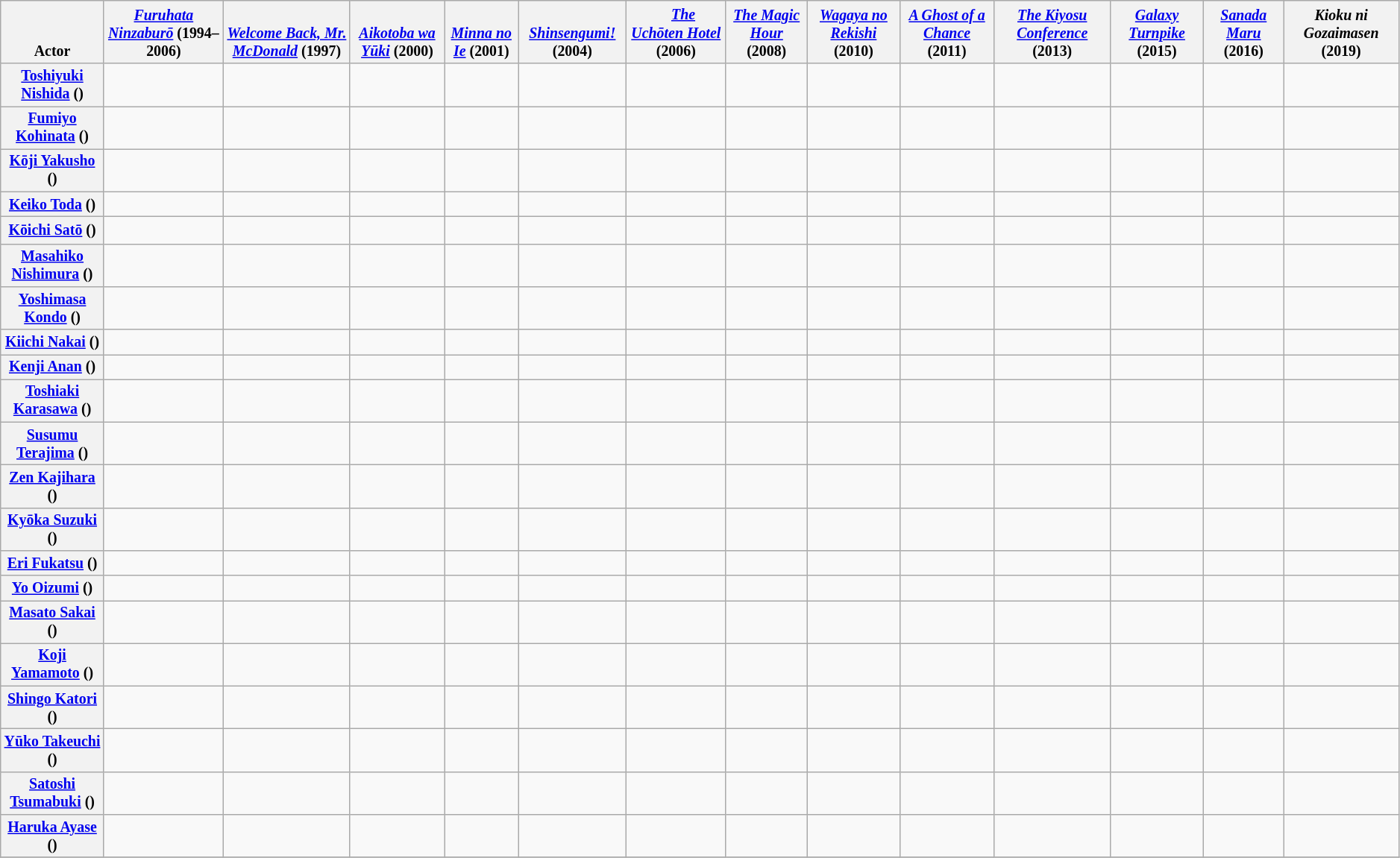<table class="wikitable" style="text-align:center;font-size:83%;">
<tr style="vertical-align:bottom;">
<th>Actor</th>
<th><em><a href='#'>Furuhata Ninzaburō</a></em> (1994–2006)</th>
<th><em><a href='#'>Welcome Back, Mr. McDonald</a></em> (1997)</th>
<th><em><a href='#'>Aikotoba wa Yūki</a></em> (2000)</th>
<th><em><a href='#'>Minna no Ie</a></em> (2001)</th>
<th><em><a href='#'>Shinsengumi!</a></em> (2004)</th>
<th>　<em><a href='#'>The Uchōten Hotel</a></em> (2006)</th>
<th><em><a href='#'>The Magic Hour</a></em> (2008)</th>
<th><em><a href='#'>Wagaya no Rekishi</a></em> (2010)</th>
<th><em><a href='#'>A Ghost of a Chance</a></em> (2011)</th>
<th><em><a href='#'>The Kiyosu Conference</a></em> (2013)</th>
<th><em><a href='#'>Galaxy Turnpike</a></em> (2015)</th>
<th><em><a href='#'>Sanada Maru</a></em> (2016)</th>
<th><em>Kioku ni Gozaimasen</em> (2019)</th>
</tr>
<tr>
<th><a href='#'>Toshiyuki Nishida</a> ()</th>
<td></td>
<td></td>
<td></td>
<td></td>
<td></td>
<td></td>
<td></td>
<td></td>
<td></td>
<td></td>
<td></td>
<td></td>
<td></td>
</tr>
<tr>
<th><a href='#'>Fumiyo Kohinata</a> ()</th>
<td></td>
<td></td>
<td></td>
<td></td>
<td></td>
<td></td>
<td></td>
<td></td>
<td></td>
<td></td>
<td></td>
<td></td>
<td></td>
</tr>
<tr>
<th><a href='#'>Kōji Yakusho</a> ()</th>
<td></td>
<td></td>
<td></td>
<td></td>
<td></td>
<td></td>
<td></td>
<td></td>
<td></td>
<td></td>
<td></td>
<td></td>
<td></td>
</tr>
<tr>
<th><a href='#'>Keiko Toda</a> ()</th>
<td></td>
<td></td>
<td></td>
<td></td>
<td></td>
<td></td>
<td></td>
<td></td>
<td></td>
<td></td>
<td></td>
<td></td>
<td></td>
</tr>
<tr>
<th><a href='#'>Kōichi Satō</a> ()</th>
<td></td>
<td></td>
<td></td>
<td></td>
<td></td>
<td></td>
<td></td>
<td></td>
<td></td>
<td></td>
<td></td>
<td>　</td>
<td></td>
</tr>
<tr>
<th><a href='#'>Masahiko Nishimura</a> ()</th>
<td></td>
<td></td>
<td></td>
<td></td>
<td></td>
<td></td>
<td></td>
<td></td>
<td></td>
<td></td>
<td></td>
<td></td>
<td></td>
</tr>
<tr>
<th><a href='#'>Yoshimasa Kondo</a> ()</th>
<td></td>
<td></td>
<td></td>
<td></td>
<td></td>
<td></td>
<td></td>
<td></td>
<td></td>
<td></td>
<td></td>
<td></td>
<td></td>
</tr>
<tr>
<th><a href='#'>Kiichi Nakai</a> ()</th>
<td></td>
<td></td>
<td></td>
<td></td>
<td></td>
<td></td>
<td></td>
<td></td>
<td></td>
<td></td>
<td></td>
<td></td>
<td></td>
</tr>
<tr>
<th><a href='#'>Kenji Anan</a> ()</th>
<td></td>
<td></td>
<td></td>
<td></td>
<td></td>
<td></td>
<td></td>
<td></td>
<td></td>
<td></td>
<td></td>
<td></td>
<td></td>
</tr>
<tr>
<th><a href='#'>Toshiaki Karasawa</a> ()</th>
<td></td>
<td></td>
<td></td>
<td></td>
<td></td>
<td></td>
<td></td>
<td></td>
<td></td>
<td></td>
<td></td>
<td></td>
<td></td>
</tr>
<tr>
<th><a href='#'>Susumu Terajima</a> ()</th>
<td></td>
<td></td>
<td></td>
<td></td>
<td></td>
<td></td>
<td></td>
<td></td>
<td></td>
<td></td>
<td></td>
<td></td>
<td></td>
</tr>
<tr>
<th><a href='#'>Zen Kajihara</a> ()</th>
<td></td>
<td></td>
<td></td>
<td></td>
<td></td>
<td></td>
<td></td>
<td></td>
<td></td>
<td></td>
<td></td>
<td></td>
<td></td>
</tr>
<tr>
<th><a href='#'>Kyōka Suzuki</a> ()</th>
<td></td>
<td></td>
<td></td>
<td></td>
<td></td>
<td></td>
<td></td>
<td></td>
<td></td>
<td></td>
<td></td>
<td></td>
<td></td>
</tr>
<tr>
<th><a href='#'>Eri Fukatsu</a> ()</th>
<td></td>
<td></td>
<td></td>
<td></td>
<td></td>
<td></td>
<td></td>
<td></td>
<td></td>
<td></td>
<td></td>
<td></td>
<td></td>
</tr>
<tr>
<th><a href='#'>Yo Oizumi</a> ()</th>
<td></td>
<td></td>
<td></td>
<td></td>
<td></td>
<td></td>
<td></td>
<td></td>
<td></td>
<td></td>
<td></td>
<td></td>
<td></td>
</tr>
<tr>
<th><a href='#'>Masato Sakai</a> ()</th>
<td></td>
<td></td>
<td></td>
<td></td>
<td></td>
<td></td>
<td></td>
<td></td>
<td></td>
<td></td>
<td></td>
<td></td>
<td></td>
</tr>
<tr>
<th><a href='#'>Koji Yamamoto</a> ()</th>
<td></td>
<td></td>
<td></td>
<td></td>
<td></td>
<td></td>
<td></td>
<td></td>
<td></td>
<td></td>
<td></td>
<td></td>
<td></td>
</tr>
<tr>
<th><a href='#'>Shingo Katori</a> ()</th>
<td></td>
<td></td>
<td></td>
<td></td>
<td></td>
<td></td>
<td></td>
<td></td>
<td></td>
<td></td>
<td></td>
<td></td>
<td></td>
</tr>
<tr>
<th><a href='#'>Yūko Takeuchi</a> ()</th>
<td></td>
<td></td>
<td></td>
<td></td>
<td></td>
<td></td>
<td></td>
<td></td>
<td></td>
<td></td>
<td></td>
<td></td>
<td></td>
</tr>
<tr>
<th><a href='#'>Satoshi Tsumabuki</a> ()</th>
<td></td>
<td></td>
<td></td>
<td></td>
<td></td>
<td></td>
<td></td>
<td></td>
<td></td>
<td></td>
<td></td>
<td></td>
<td></td>
</tr>
<tr>
<th><a href='#'>Haruka Ayase</a> ()</th>
<td></td>
<td></td>
<td></td>
<td></td>
<td></td>
<td></td>
<td></td>
<td></td>
<td></td>
<td></td>
<td></td>
<td></td>
<td></td>
</tr>
<tr>
</tr>
</table>
